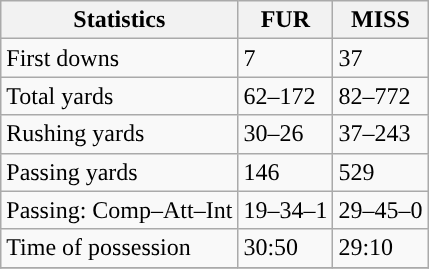<table class="wikitable" style="float: left;">
<tr>
<th>Statistics</th>
<th>FUR</th>
<th>MISS</th>
</tr>
<tr>
<td>First downs</td>
<td>7</td>
<td>37</td>
</tr>
<tr>
<td>Total yards</td>
<td>62–172</td>
<td>82–772</td>
</tr>
<tr>
<td>Rushing yards</td>
<td>30–26</td>
<td>37–243</td>
</tr>
<tr>
<td>Passing yards</td>
<td>146</td>
<td>529</td>
</tr>
<tr>
<td>Passing: Comp–Att–Int</td>
<td>19–34–1</td>
<td>29–45–0</td>
</tr>
<tr>
<td>Time of possession</td>
<td>30:50</td>
<td>29:10</td>
</tr>
<tr>
</tr>
</table>
